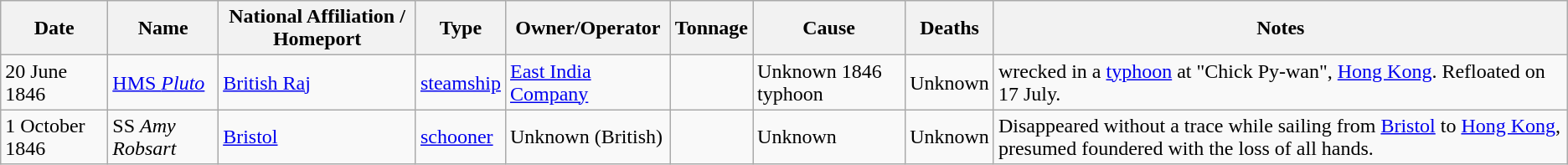<table class="wikitable sortable" align="center">
<tr>
<th data-sort-type=date>Date<br></th>
<th>Name</th>
<th>National Affiliation / Homeport</th>
<th>Type</th>
<th>Owner/Operator</th>
<th data-sort-type="number">Tonnage</th>
<th>Cause</th>
<th data-sort-type="number">Deaths</th>
<th>Notes</th>
</tr>
<tr>
<td>20 June 1846</td>
<td><a href='#'>HMS <em>Pluto</em></a></td>
<td> <a href='#'>British Raj</a></td>
<td><a href='#'>steamship</a></td>
<td> <a href='#'>East India Company</a></td>
<td></td>
<td>Unknown 1846 typhoon</td>
<td>Unknown</td>
<td>wrecked in a <a href='#'>typhoon</a> at "Chick Py-wan", <a href='#'>Hong Kong</a>. Refloated on 17 July.</td>
</tr>
<tr>
<td>1 October 1846</td>
<td>SS <em>Amy Robsart</em></td>
<td> <a href='#'>Bristol</a></td>
<td><a href='#'>schooner</a></td>
<td>Unknown (British)</td>
<td></td>
<td>Unknown</td>
<td>Unknown</td>
<td>Disappeared without a trace while sailing from <a href='#'>Bristol</a> to <a href='#'>Hong Kong</a>, presumed foundered with the loss of all hands.</td>
</tr>
</table>
